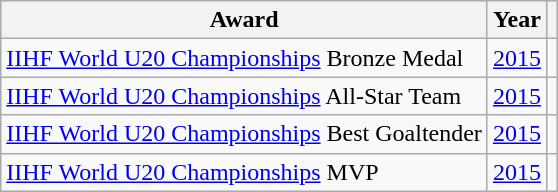<table class="wikitable">
<tr>
<th>Award</th>
<th>Year</th>
<th></th>
</tr>
<tr>
<td><a href='#'>IIHF World U20 Championships</a> Bronze Medal</td>
<td><a href='#'>2015</a></td>
<td></td>
</tr>
<tr>
<td><a href='#'>IIHF World U20 Championships</a> All-Star Team</td>
<td><a href='#'>2015</a></td>
<td></td>
</tr>
<tr>
<td><a href='#'>IIHF World U20 Championships</a> Best Goaltender</td>
<td><a href='#'>2015</a></td>
<td></td>
</tr>
<tr>
<td><a href='#'>IIHF World U20 Championships</a> MVP</td>
<td><a href='#'>2015</a></td>
<td></td>
</tr>
</table>
